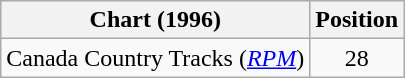<table class="wikitable sortable">
<tr>
<th scope="col">Chart (1996)</th>
<th scope="col">Position</th>
</tr>
<tr>
<td>Canada Country Tracks (<em><a href='#'>RPM</a></em>)</td>
<td align="center">28</td>
</tr>
</table>
